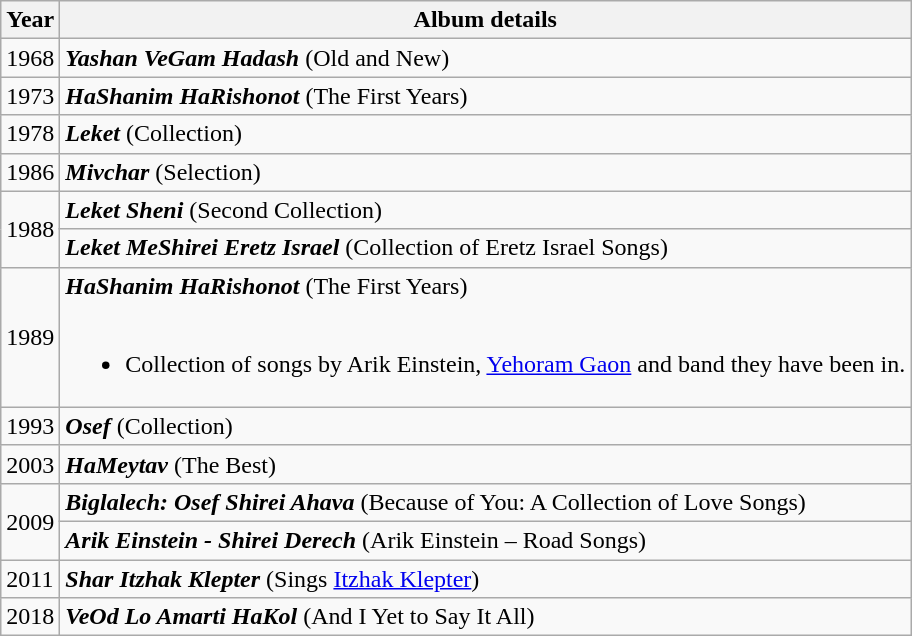<table class="wikitable"|width=100%>
<tr>
<th>Year</th>
<th>Album details</th>
</tr>
<tr>
<td>1968</td>
<td><strong><em>Yashan VeGam Hadash</em></strong> (Old and New)<br></td>
</tr>
<tr>
<td>1973</td>
<td><strong><em>HaShanim HaRishonot</em></strong> (The First Years)<br></td>
</tr>
<tr>
<td>1978</td>
<td><strong><em>Leket</em></strong> (Collection)<br> </td>
</tr>
<tr>
<td>1986</td>
<td><strong><em>Mivchar</em></strong> (Selection)<br> </td>
</tr>
<tr>
<td rowspan=2>1988</td>
<td><strong><em>Leket Sheni</em></strong> (Second Collection)<br> </td>
</tr>
<tr>
<td><strong><em>Leket MeShirei Eretz Israel</em></strong> (Collection of Eretz Israel Songs)<br> </td>
</tr>
<tr>
<td>1989</td>
<td><strong><em>HaShanim HaRishonot</em></strong> (The First Years)<br> <br><ul><li>Collection of songs by Arik Einstein, <a href='#'>Yehoram Gaon</a> and band they have been in.</li></ul></td>
</tr>
<tr>
<td>1993</td>
<td><strong><em>Osef</em></strong> (Collection)<br> </td>
</tr>
<tr>
<td>2003</td>
<td><strong><em>HaMeytav</em></strong> (The Best)<br> </td>
</tr>
<tr>
<td rowspan=2>2009</td>
<td><strong><em>Biglalech: Osef Shirei Ahava</em></strong> (Because of You: A Collection of Love Songs)<br></td>
</tr>
<tr>
<td><strong><em>Arik Einstein - Shirei Derech</em></strong> (Arik Einstein – Road Songs)<br> </td>
</tr>
<tr>
<td>2011</td>
<td><strong><em>Shar Itzhak Klepter</em></strong> (Sings <a href='#'>Itzhak Klepter</a>)<br> </td>
</tr>
<tr>
<td>2018</td>
<td><strong><em>VeOd Lo Amarti HaKol</em></strong> (And I Yet to Say It All)<br> </td>
</tr>
</table>
